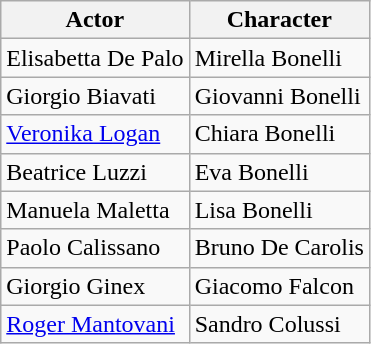<table class="wikitable">
<tr>
<th>Actor</th>
<th>Character</th>
</tr>
<tr>
<td>Elisabetta De Palo</td>
<td>Mirella Bonelli</td>
</tr>
<tr>
<td>Giorgio Biavati</td>
<td>Giovanni Bonelli</td>
</tr>
<tr>
<td><a href='#'>Veronika Logan</a></td>
<td>Chiara Bonelli</td>
</tr>
<tr>
<td>Beatrice Luzzi</td>
<td>Eva Bonelli</td>
</tr>
<tr>
<td>Manuela Maletta</td>
<td>Lisa Bonelli</td>
</tr>
<tr>
<td>Paolo Calissano</td>
<td>Bruno De Carolis</td>
</tr>
<tr>
<td>Giorgio Ginex</td>
<td>Giacomo Falcon</td>
</tr>
<tr>
<td><a href='#'>Roger Mantovani</a></td>
<td>Sandro Colussi</td>
</tr>
</table>
